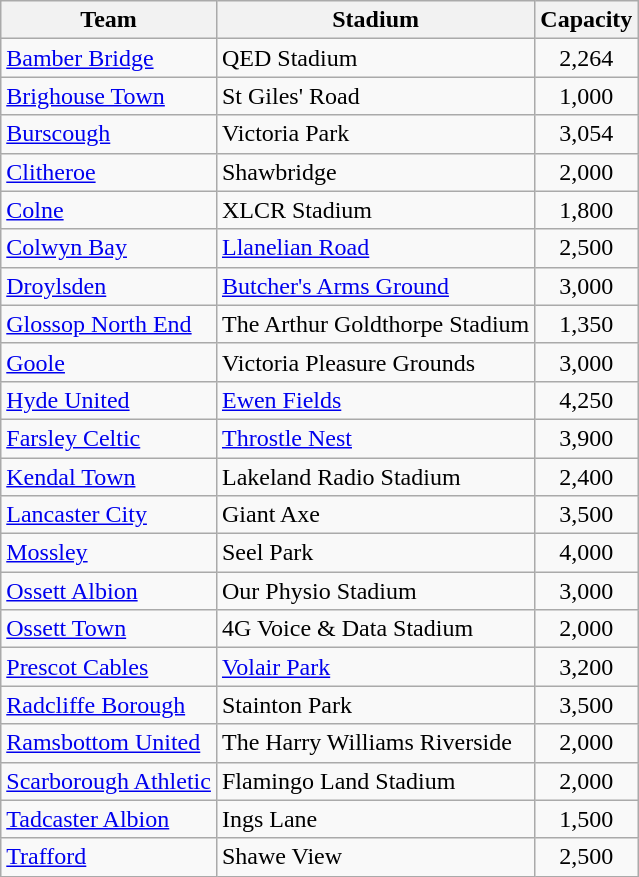<table class="wikitable sortable">
<tr>
<th>Team</th>
<th>Stadium</th>
<th>Capacity</th>
</tr>
<tr>
<td><a href='#'>Bamber Bridge</a></td>
<td>QED Stadium</td>
<td align="center">2,264</td>
</tr>
<tr>
<td><a href='#'>Brighouse Town</a></td>
<td>St Giles' Road</td>
<td align="center">1,000</td>
</tr>
<tr>
<td><a href='#'>Burscough</a></td>
<td>Victoria Park</td>
<td align="center">3,054</td>
</tr>
<tr>
<td><a href='#'>Clitheroe</a></td>
<td>Shawbridge</td>
<td align="center">2,000</td>
</tr>
<tr>
<td><a href='#'>Colne</a></td>
<td>XLCR Stadium</td>
<td align="center">1,800</td>
</tr>
<tr>
<td><a href='#'>Colwyn Bay</a></td>
<td> <a href='#'>Llanelian Road</a></td>
<td align="center">2,500</td>
</tr>
<tr>
<td><a href='#'>Droylsden</a></td>
<td><a href='#'>Butcher's Arms Ground</a></td>
<td align="center">3,000</td>
</tr>
<tr>
<td><a href='#'>Glossop North End</a></td>
<td>The Arthur Goldthorpe Stadium</td>
<td align="center">1,350</td>
</tr>
<tr>
<td><a href='#'>Goole</a></td>
<td>Victoria Pleasure Grounds</td>
<td align="center">3,000</td>
</tr>
<tr>
<td><a href='#'>Hyde United</a></td>
<td><a href='#'>Ewen Fields</a></td>
<td align="center">4,250</td>
</tr>
<tr>
<td><a href='#'>Farsley Celtic</a></td>
<td><a href='#'>Throstle Nest</a></td>
<td align="center">3,900</td>
</tr>
<tr>
<td><a href='#'>Kendal Town</a></td>
<td>Lakeland Radio Stadium</td>
<td align="center">2,400</td>
</tr>
<tr>
<td><a href='#'>Lancaster City</a></td>
<td>Giant Axe</td>
<td align="center">3,500</td>
</tr>
<tr>
<td><a href='#'>Mossley</a></td>
<td>Seel Park</td>
<td align="center">4,000</td>
</tr>
<tr>
<td><a href='#'>Ossett Albion</a></td>
<td>Our Physio Stadium</td>
<td align="center">3,000</td>
</tr>
<tr>
<td><a href='#'>Ossett Town</a></td>
<td>4G Voice & Data Stadium</td>
<td align="center">2,000</td>
</tr>
<tr>
<td><a href='#'>Prescot Cables</a></td>
<td><a href='#'>Volair Park</a></td>
<td align="center">3,200</td>
</tr>
<tr>
<td><a href='#'>Radcliffe Borough</a></td>
<td>Stainton Park</td>
<td align="center">3,500</td>
</tr>
<tr>
<td><a href='#'>Ramsbottom United</a></td>
<td>The Harry Williams Riverside</td>
<td align="center">2,000</td>
</tr>
<tr>
<td><a href='#'>Scarborough Athletic</a></td>
<td>Flamingo Land Stadium</td>
<td align="center">2,000</td>
</tr>
<tr>
<td><a href='#'>Tadcaster Albion</a></td>
<td>Ings Lane</td>
<td align="center">1,500</td>
</tr>
<tr>
<td><a href='#'>Trafford</a></td>
<td>Shawe View</td>
<td align="center">2,500</td>
</tr>
</table>
